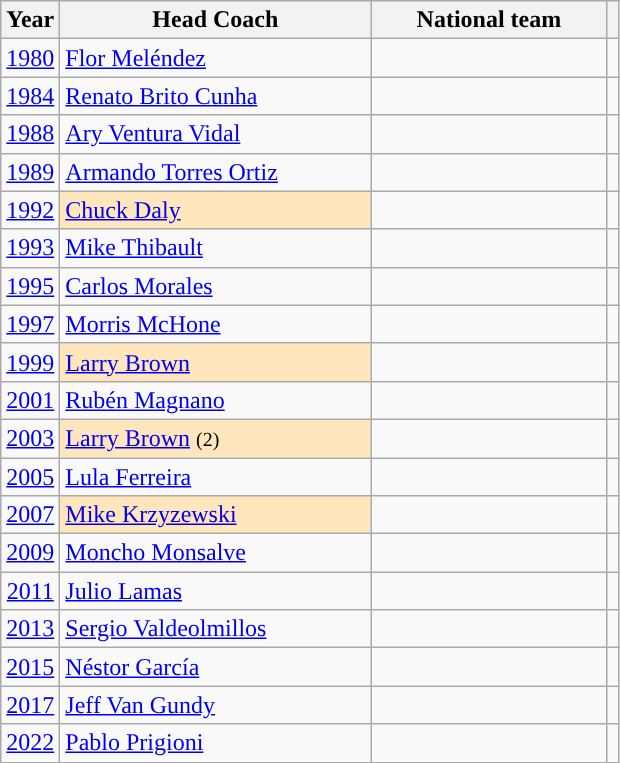<table class="wikitable">
<tr>
<th>Year</th>
<th style="width:200px">Head Coach</th>
<th style="width:150px">National team</th>
<th></th>
</tr>
<tr>
<td style="text-align:center;"><a href='#'>1980</a></td>
<td> <a href='#'>Flor Meléndez</a></td>
<td></td>
<td></td>
</tr>
<tr>
<td style="text-align:center;"><a href='#'>1984</a></td>
<td> <a href='#'>Renato Brito Cunha</a></td>
<td></td>
<td></td>
</tr>
<tr>
<td style="text-align:center;"><a href='#'>1988</a></td>
<td> <a href='#'>Ary Ventura Vidal</a></td>
<td></td>
<td></td>
</tr>
<tr>
<td style="text-align:center;"><a href='#'>1989</a></td>
<td> <a href='#'>Armando Torres Ortiz</a></td>
<td></td>
<td></td>
</tr>
<tr>
<td style="text-align:center;"><a href='#'>1992</a></td>
<td scope="row" style="background-color:#FFE6BD; align=left"> <a href='#'>Chuck Daly</a></td>
<td></td>
<td></td>
</tr>
<tr>
<td style="text-align:center;"><a href='#'>1993</a></td>
<td> <a href='#'>Mike Thibault</a></td>
<td></td>
<td></td>
</tr>
<tr>
<td style="text-align:center;"><a href='#'>1995</a></td>
<td> <a href='#'>Carlos Morales</a></td>
<td></td>
<td></td>
</tr>
<tr>
<td style="text-align:center;"><a href='#'>1997</a></td>
<td> <a href='#'>Morris McHone</a></td>
<td></td>
<td></td>
</tr>
<tr>
<td style="text-align:center;"><a href='#'>1999</a></td>
<td scope="row" style="background-color:#FFE6BD; align=left"> <a href='#'>Larry Brown</a></td>
<td></td>
<td></td>
</tr>
<tr>
<td style="text-align:center;"><a href='#'>2001</a></td>
<td> <a href='#'>Rubén Magnano</a></td>
<td></td>
<td></td>
</tr>
<tr>
<td style="text-align:center;"><a href='#'>2003</a></td>
<td scope="row" style="background-color:#FFE6BD; align=left"> <a href='#'>Larry Brown</a> <small>(2)</small></td>
<td></td>
<td></td>
</tr>
<tr>
<td style="text-align:center;"><a href='#'>2005</a></td>
<td> <a href='#'>Lula Ferreira</a></td>
<td></td>
<td></td>
</tr>
<tr>
<td style="text-align:center;"><a href='#'>2007</a></td>
<td scope="row" style="background-color:#FFE6BD; align=left"> <a href='#'>Mike Krzyzewski</a></td>
<td></td>
<td></td>
</tr>
<tr>
<td style="text-align:center;"><a href='#'>2009</a></td>
<td> <a href='#'>Moncho Monsalve</a></td>
<td></td>
<td></td>
</tr>
<tr>
<td style="text-align:center;"><a href='#'>2011</a></td>
<td> <a href='#'>Julio Lamas</a></td>
<td></td>
<td></td>
</tr>
<tr>
<td style="text-align:center;"><a href='#'>2013</a></td>
<td> <a href='#'>Sergio Valdeolmillos</a></td>
<td></td>
<td></td>
</tr>
<tr>
<td style="text-align:center;"><a href='#'>2015</a></td>
<td> <a href='#'>Néstor García</a></td>
<td></td>
<td></td>
</tr>
<tr>
<td style="text-align:center;"><a href='#'>2017</a></td>
<td> <a href='#'>Jeff Van Gundy</a></td>
<td></td>
<td></td>
</tr>
<tr>
<td style="text-align:center;"><a href='#'>2022</a></td>
<td> <a href='#'>Pablo Prigioni</a></td>
<td></td>
<td></td>
</tr>
</table>
